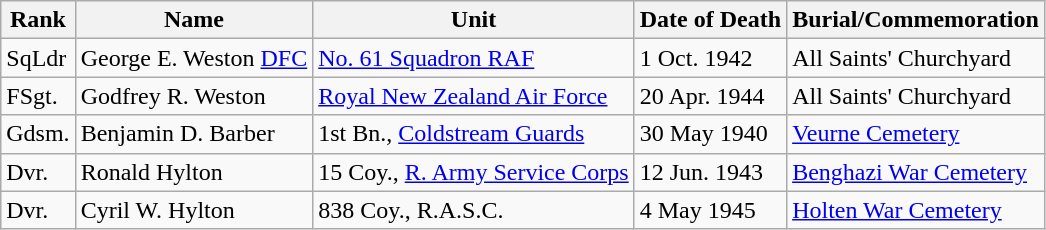<table class="wikitable">
<tr>
<th>Rank</th>
<th>Name</th>
<th>Unit</th>
<th>Date of Death</th>
<th>Burial/Commemoration</th>
</tr>
<tr>
<td>SqLdr</td>
<td>George E. Weston <a href='#'>DFC</a></td>
<td><a href='#'>No. 61 Squadron RAF</a></td>
<td>1 Oct. 1942</td>
<td>All Saints' Churchyard</td>
</tr>
<tr>
<td>FSgt.</td>
<td>Godfrey R. Weston</td>
<td><a href='#'>Royal New Zealand Air Force</a></td>
<td>20 Apr. 1944</td>
<td>All Saints' Churchyard</td>
</tr>
<tr>
<td>Gdsm.</td>
<td>Benjamin D. Barber</td>
<td>1st Bn., <a href='#'>Coldstream Guards</a></td>
<td>30 May 1940</td>
<td><a href='#'>Veurne Cemetery</a></td>
</tr>
<tr>
<td>Dvr.</td>
<td>Ronald Hylton</td>
<td>15 Coy., <a href='#'>R. Army Service Corps</a></td>
<td>12 Jun. 1943</td>
<td><a href='#'>Benghazi War Cemetery</a></td>
</tr>
<tr>
<td>Dvr.</td>
<td>Cyril W. Hylton</td>
<td>838 Coy., R.A.S.C.</td>
<td>4 May 1945</td>
<td><a href='#'>Holten War Cemetery</a></td>
</tr>
</table>
